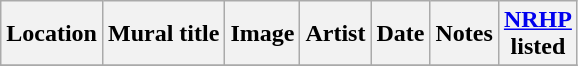<table class="wikitable sortable">
<tr>
<th>Location</th>
<th>Mural title</th>
<th>Image</th>
<th>Artist</th>
<th>Date</th>
<th>Notes</th>
<th><a href='#'>NRHP</a><br>listed</th>
</tr>
<tr>
</tr>
</table>
